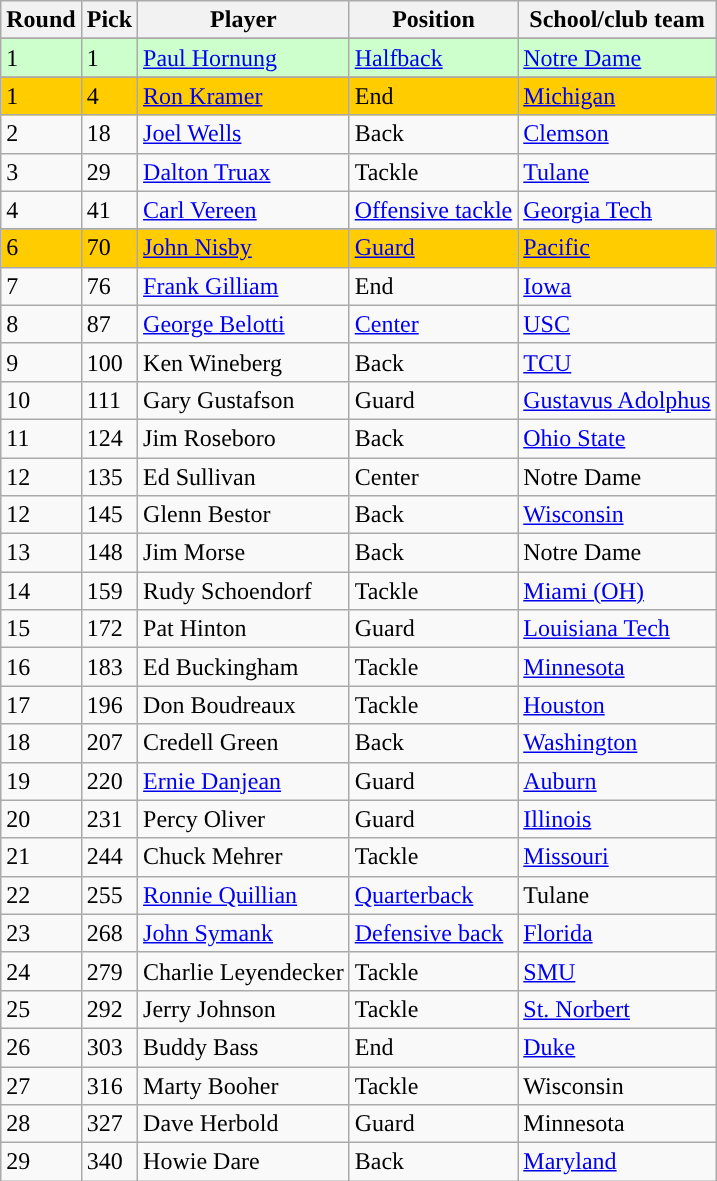<table class="wikitable sortable sortable">
<tr>
<th>Round</th>
<th>Pick</th>
<th>Player</th>
<th>Position</th>
<th>School/club team</th>
</tr>
<tr>
</tr>
<tr bgcolor="#CCFFCC">
<td>1</td>
<td>1</td>
<td><a href='#'>Paul Hornung</a></td>
<td><a href='#'>Halfback</a></td>
<td><a href='#'>Notre Dame</a></td>
</tr>
<tr>
</tr>
<tr bgcolor="#FFCC00">
<td>1</td>
<td>4</td>
<td><a href='#'>Ron Kramer</a></td>
<td>End</td>
<td><a href='#'>Michigan</a></td>
</tr>
<tr>
<td>2</td>
<td>18</td>
<td><a href='#'>Joel Wells</a></td>
<td>Back</td>
<td><a href='#'>Clemson</a></td>
</tr>
<tr>
<td>3</td>
<td>29</td>
<td><a href='#'>Dalton Truax</a></td>
<td>Tackle</td>
<td><a href='#'>Tulane</a></td>
</tr>
<tr>
<td>4</td>
<td>41</td>
<td><a href='#'>Carl Vereen</a></td>
<td><a href='#'>Offensive tackle</a></td>
<td><a href='#'>Georgia Tech</a></td>
</tr>
<tr>
</tr>
<tr bgcolor="#FFCC00">
<td>6</td>
<td>70</td>
<td><a href='#'>John Nisby</a></td>
<td><a href='#'>Guard</a></td>
<td><a href='#'>Pacific</a></td>
</tr>
<tr>
<td>7</td>
<td>76</td>
<td><a href='#'>Frank Gilliam</a></td>
<td>End</td>
<td><a href='#'>Iowa</a></td>
</tr>
<tr>
<td>8</td>
<td>87</td>
<td><a href='#'>George Belotti</a></td>
<td><a href='#'>Center</a></td>
<td><a href='#'>USC</a></td>
</tr>
<tr>
<td>9</td>
<td>100</td>
<td>Ken Wineberg</td>
<td>Back</td>
<td><a href='#'>TCU</a></td>
</tr>
<tr>
<td>10</td>
<td>111</td>
<td>Gary Gustafson</td>
<td>Guard</td>
<td><a href='#'>Gustavus Adolphus</a></td>
</tr>
<tr>
<td>11</td>
<td>124</td>
<td>Jim Roseboro</td>
<td>Back</td>
<td><a href='#'>Ohio State</a></td>
</tr>
<tr>
<td>12</td>
<td>135</td>
<td>Ed Sullivan</td>
<td>Center</td>
<td>Notre Dame</td>
</tr>
<tr>
<td>12</td>
<td>145</td>
<td>Glenn Bestor</td>
<td>Back</td>
<td><a href='#'>Wisconsin</a></td>
</tr>
<tr>
<td>13</td>
<td>148</td>
<td>Jim Morse</td>
<td>Back</td>
<td>Notre Dame</td>
</tr>
<tr>
<td>14</td>
<td>159</td>
<td>Rudy Schoendorf</td>
<td>Tackle</td>
<td><a href='#'>Miami (OH)</a></td>
</tr>
<tr>
<td>15</td>
<td>172</td>
<td>Pat Hinton</td>
<td>Guard</td>
<td><a href='#'>Louisiana Tech</a></td>
</tr>
<tr>
<td>16</td>
<td>183</td>
<td>Ed Buckingham</td>
<td>Tackle</td>
<td><a href='#'>Minnesota</a></td>
</tr>
<tr>
<td>17</td>
<td>196</td>
<td>Don Boudreaux</td>
<td>Tackle</td>
<td><a href='#'>Houston</a></td>
</tr>
<tr>
<td>18</td>
<td>207</td>
<td>Credell Green</td>
<td>Back</td>
<td><a href='#'>Washington</a></td>
</tr>
<tr>
<td>19</td>
<td>220</td>
<td><a href='#'>Ernie Danjean</a></td>
<td>Guard</td>
<td><a href='#'>Auburn</a></td>
</tr>
<tr>
<td>20</td>
<td>231</td>
<td>Percy Oliver</td>
<td>Guard</td>
<td><a href='#'>Illinois</a></td>
</tr>
<tr>
<td>21</td>
<td>244</td>
<td>Chuck Mehrer</td>
<td>Tackle</td>
<td><a href='#'>Missouri</a></td>
</tr>
<tr>
<td>22</td>
<td>255</td>
<td><a href='#'>Ronnie Quillian</a></td>
<td><a href='#'>Quarterback</a></td>
<td>Tulane</td>
</tr>
<tr>
<td>23</td>
<td>268</td>
<td><a href='#'>John Symank</a></td>
<td><a href='#'>Defensive back</a></td>
<td><a href='#'>Florida</a></td>
</tr>
<tr>
<td>24</td>
<td>279</td>
<td>Charlie Leyendecker</td>
<td>Tackle</td>
<td><a href='#'>SMU</a></td>
</tr>
<tr>
<td>25</td>
<td>292</td>
<td>Jerry Johnson</td>
<td>Tackle</td>
<td><a href='#'>St. Norbert</a></td>
</tr>
<tr>
<td>26</td>
<td>303</td>
<td>Buddy Bass</td>
<td>End</td>
<td><a href='#'>Duke</a></td>
</tr>
<tr>
<td>27</td>
<td>316</td>
<td>Marty Booher</td>
<td>Tackle</td>
<td>Wisconsin</td>
</tr>
<tr>
<td>28</td>
<td>327</td>
<td>Dave Herbold</td>
<td>Guard</td>
<td>Minnesota</td>
</tr>
<tr>
<td>29</td>
<td>340</td>
<td>Howie Dare</td>
<td>Back</td>
<td><a href='#'>Maryland</a></td>
</tr>
</table>
